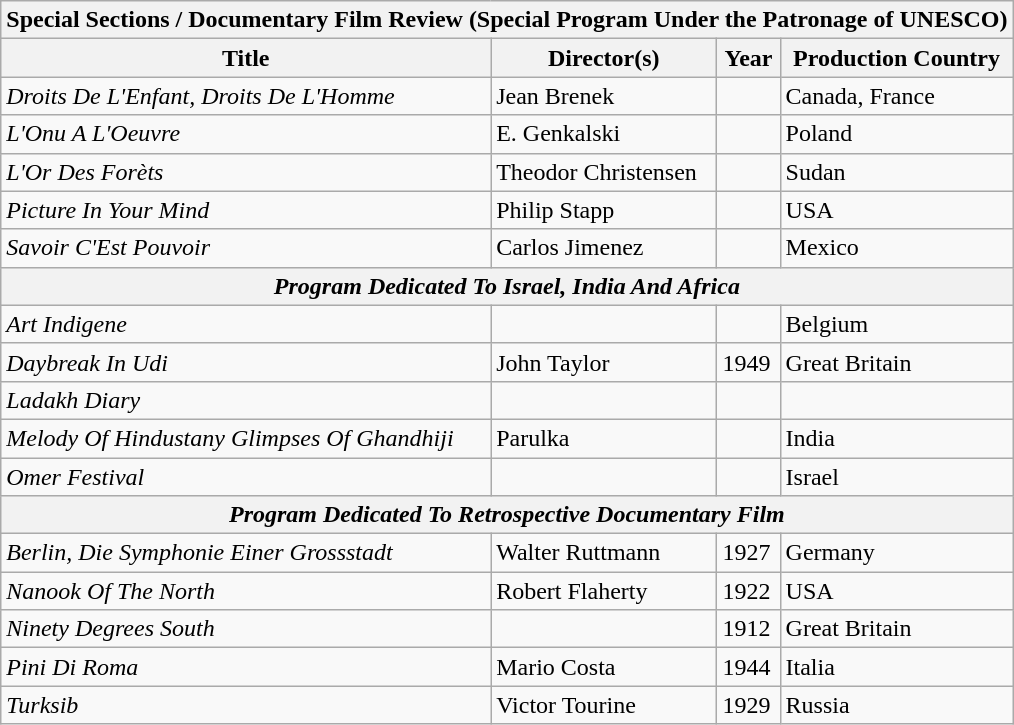<table class="wikitable">
<tr>
<th colspan="4">Special Sections / Documentary Film Review (Special Program Under the Patronage of UNESCO)</th>
</tr>
<tr>
<th>Title</th>
<th>Director(s)</th>
<th>Year</th>
<th>Production Country</th>
</tr>
<tr>
<td><em>Droits De L'Enfant, Droits De L'Homme</em></td>
<td>Jean Brenek</td>
<td></td>
<td>Canada, France</td>
</tr>
<tr>
<td><em>L'Onu A L'Oeuvre</em></td>
<td>E. Genkalski</td>
<td></td>
<td>Poland</td>
</tr>
<tr>
<td><em>L'Or Des Forèts</em></td>
<td>Theodor Christensen</td>
<td></td>
<td>Sudan</td>
</tr>
<tr>
<td><em>Picture In Your Mind</em></td>
<td>Philip Stapp</td>
<td></td>
<td>USA</td>
</tr>
<tr>
<td><em>Savoir C'Est Pouvoir</em></td>
<td>Carlos Jimenez</td>
<td></td>
<td>Mexico</td>
</tr>
<tr>
<th colspan="4"><em>Program Dedicated To Israel, India And Africa</em></th>
</tr>
<tr>
<td><em>Art Indigene</em></td>
<td></td>
<td></td>
<td>Belgium</td>
</tr>
<tr>
<td><em>Daybreak In Udi</em></td>
<td>John Taylor</td>
<td>1949</td>
<td>Great Britain</td>
</tr>
<tr>
<td><em>Ladakh Diary</em></td>
<td></td>
<td></td>
<td></td>
</tr>
<tr>
<td><em>Melody Of Hindustany Glimpses Of Ghandhiji</em></td>
<td>Parulka</td>
<td></td>
<td>India</td>
</tr>
<tr>
<td><em>Omer Festival</em></td>
<td></td>
<td></td>
<td>Israel</td>
</tr>
<tr>
<th colspan="4"><em>Program Dedicated To Retrospective Documentary Film</em></th>
</tr>
<tr>
<td><em>Berlin, Die Symphonie Einer Grossstadt</em></td>
<td>Walter Ruttmann</td>
<td>1927</td>
<td>Germany</td>
</tr>
<tr>
<td><em>Nanook Of The North</em></td>
<td>Robert Flaherty</td>
<td>1922</td>
<td>USA</td>
</tr>
<tr>
<td><em>Ninety Degrees South</em></td>
<td></td>
<td>1912</td>
<td>Great Britain</td>
</tr>
<tr>
<td><em>Pini Di Roma</em></td>
<td>Mario Costa</td>
<td>1944</td>
<td>Italia</td>
</tr>
<tr>
<td><em>Turksib</em></td>
<td>Victor Tourine</td>
<td>1929</td>
<td>Russia</td>
</tr>
</table>
